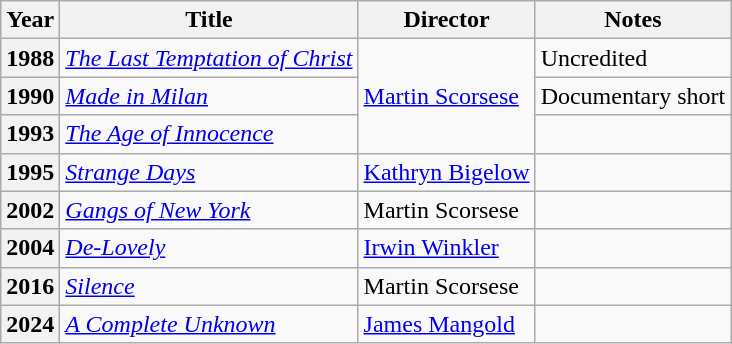<table class="wikitable plainrowheaders">
<tr>
<th scope="col">Year</th>
<th scope="col">Title</th>
<th scope="col">Director</th>
<th scope="col">Notes</th>
</tr>
<tr>
<th scope="row">1988</th>
<td><em><a href='#'>The Last Temptation of Christ</a></em></td>
<td rowspan=3><a href='#'>Martin Scorsese</a></td>
<td>Uncredited</td>
</tr>
<tr>
<th scope="row">1990</th>
<td><em><a href='#'>Made in Milan</a></em></td>
<td>Documentary short</td>
</tr>
<tr>
<th scope="row">1993</th>
<td><em><a href='#'>The Age of Innocence</a></em></td>
<td></td>
</tr>
<tr>
<th scope="row">1995</th>
<td><em><a href='#'>Strange Days</a></em></td>
<td><a href='#'>Kathryn Bigelow</a></td>
<td></td>
</tr>
<tr>
<th scope="row">2002</th>
<td><em><a href='#'>Gangs of New York</a></em></td>
<td>Martin Scorsese</td>
<td></td>
</tr>
<tr>
<th scope="row">2004</th>
<td><em><a href='#'>De-Lovely</a></em></td>
<td><a href='#'>Irwin Winkler</a></td>
<td></td>
</tr>
<tr>
<th scope="row">2016</th>
<td><em><a href='#'>Silence</a></em></td>
<td>Martin Scorsese</td>
<td></td>
</tr>
<tr>
<th scope="row">2024</th>
<td><em><a href='#'>A Complete Unknown</a></em></td>
<td><a href='#'>James Mangold</a></td>
<td></td>
</tr>
</table>
